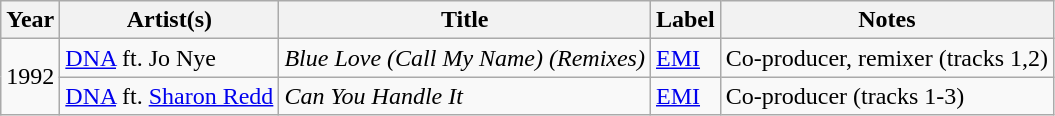<table class="wikitable sortable">
<tr>
<th>Year</th>
<th>Artist(s)</th>
<th>Title</th>
<th>Label</th>
<th>Notes</th>
</tr>
<tr>
<td rowspan="2">1992</td>
<td><a href='#'>DNA</a> ft. Jo Nye</td>
<td><em>Blue Love (Call My Name) (Remixes)</em></td>
<td><a href='#'>EMI</a></td>
<td>Co-producer, remixer (tracks 1,2)</td>
</tr>
<tr>
<td><a href='#'>DNA</a> ft. <a href='#'>Sharon Redd</a></td>
<td><em>Can You Handle It</em></td>
<td><a href='#'>EMI</a></td>
<td>Co-producer (tracks 1-3)</td>
</tr>
</table>
